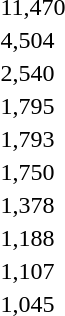<table>
<tr>
<td></td>
<td>11,470</td>
</tr>
<tr>
<td></td>
<td>4,504</td>
</tr>
<tr>
<td></td>
<td>2,540</td>
</tr>
<tr>
<td></td>
<td>1,795</td>
</tr>
<tr>
<td></td>
<td>1,793</td>
</tr>
<tr>
<td></td>
<td>1,750</td>
</tr>
<tr>
<td></td>
<td>1,378</td>
</tr>
<tr>
<td></td>
<td>1,188</td>
</tr>
<tr>
<td></td>
<td>1,107</td>
</tr>
<tr>
<td></td>
<td>1,045</td>
</tr>
</table>
